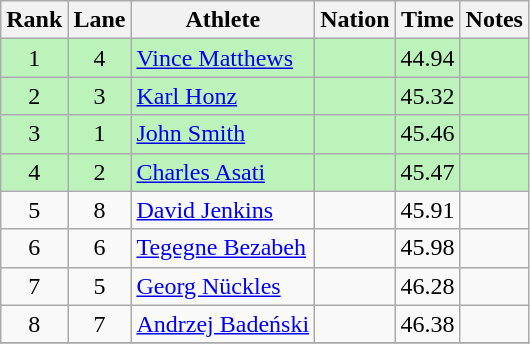<table class="wikitable sortable" style="text-align:center">
<tr>
<th>Rank</th>
<th>Lane</th>
<th>Athlete</th>
<th>Nation</th>
<th>Time</th>
<th>Notes</th>
</tr>
<tr bgcolor=bbf3bb>
<td>1</td>
<td>4</td>
<td align=left><a href='#'>Vince Matthews</a></td>
<td align=left></td>
<td>44.94</td>
<td></td>
</tr>
<tr bgcolor=bbf3bb>
<td>2</td>
<td>3</td>
<td align=left><a href='#'>Karl Honz</a></td>
<td align=left></td>
<td>45.32</td>
<td></td>
</tr>
<tr bgcolor=bbf3bb>
<td>3</td>
<td>1</td>
<td align=left><a href='#'>John Smith</a></td>
<td align=left></td>
<td>45.46</td>
<td></td>
</tr>
<tr bgcolor=bbf3bb>
<td>4</td>
<td>2</td>
<td align=left><a href='#'>Charles Asati</a></td>
<td align=left></td>
<td>45.47</td>
<td></td>
</tr>
<tr>
<td>5</td>
<td>8</td>
<td align=left><a href='#'>David Jenkins</a></td>
<td align=left></td>
<td>45.91</td>
<td></td>
</tr>
<tr>
<td>6</td>
<td>6</td>
<td align=left><a href='#'>Tegegne Bezabeh</a></td>
<td align=left></td>
<td>45.98</td>
<td></td>
</tr>
<tr>
<td>7</td>
<td>5</td>
<td align=left><a href='#'>Georg Nückles</a></td>
<td align=left></td>
<td>46.28</td>
<td></td>
</tr>
<tr>
<td>8</td>
<td>7</td>
<td align=left><a href='#'>Andrzej Badeński</a></td>
<td align=left></td>
<td>46.38</td>
<td></td>
</tr>
<tr>
</tr>
</table>
